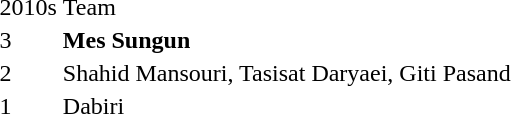<table>
<tr>
<td><br><div>2010s</div></td>
<td><br><div>Team</div></td>
</tr>
<tr>
<td><div>3</div></td>
<td><strong>Mes Sungun</strong></td>
</tr>
<tr>
<td><div>2</div></td>
<td>Shahid Mansouri, Tasisat Daryaei, Giti Pasand</td>
</tr>
<tr>
<td><div>1</div></td>
<td>Dabiri</td>
</tr>
</table>
